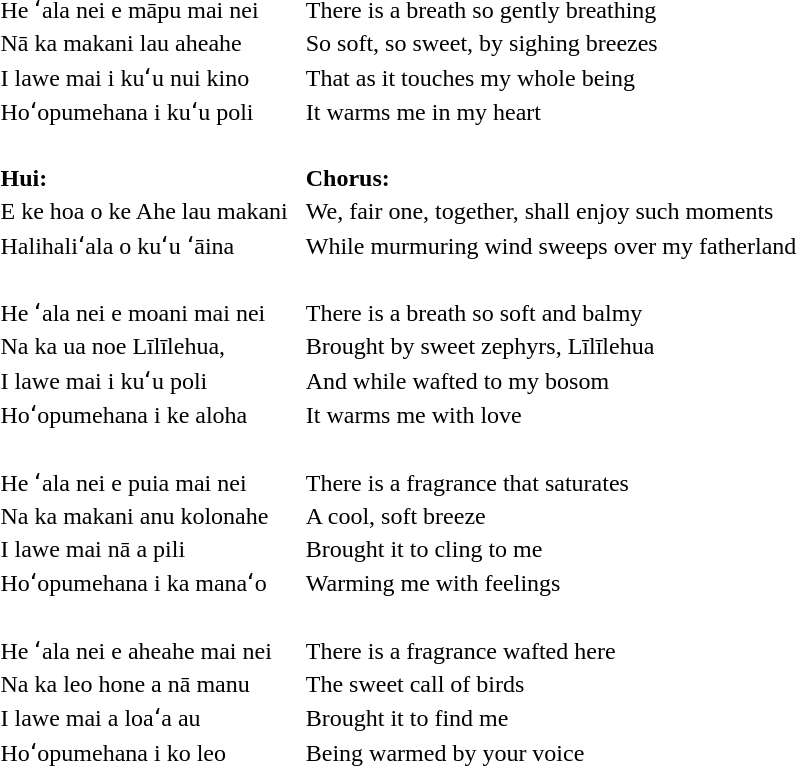<table>
<tr>
<td>He ʻala nei e māpu mai nei</td>
<td rowspan=99> </td>
<td>There is a breath so gently breathing</td>
</tr>
<tr>
<td>Nā ka makani lau aheahe</td>
<td>So soft, so sweet, by sighing breezes</td>
</tr>
<tr>
<td>I lawe mai i kuʻu nui kino</td>
<td>That as it touches my whole being</td>
</tr>
<tr>
<td>Hoʻopumehana i kuʻu poli</td>
<td>It warms me in my heart</td>
</tr>
<tr>
<td> </td>
<td> </td>
</tr>
<tr>
<td><strong>Hui:</strong></td>
<td><strong>Chorus:</strong></td>
</tr>
<tr>
<td>E ke hoa o ke Ahe lau makani</td>
<td>We, fair one, together, shall enjoy such moments</td>
</tr>
<tr>
<td>Halihaliʻala o kuʻu ʻāina</td>
<td>While murmuring wind sweeps over my fatherland</td>
</tr>
<tr>
<td> </td>
<td> </td>
</tr>
<tr>
<td>He ʻala nei e moani mai nei</td>
<td>There is a breath so soft and balmy</td>
</tr>
<tr>
<td>Na ka ua noe Līlīlehua,</td>
<td>Brought by sweet zephyrs, Līlīlehua</td>
</tr>
<tr>
<td>I lawe mai i kuʻu poli</td>
<td>And while wafted to my bosom</td>
</tr>
<tr>
<td>Hoʻopumehana i ke aloha</td>
<td>It warms me with love</td>
</tr>
<tr>
<td> </td>
<td> </td>
</tr>
<tr>
<td>He ʻala nei e puia mai nei</td>
<td>There is a fragrance that saturates</td>
</tr>
<tr>
<td>Na ka makani anu kolonahe</td>
<td>A cool, soft breeze</td>
</tr>
<tr>
<td>I lawe mai nā a pili</td>
<td>Brought it to cling to me</td>
</tr>
<tr>
<td>Hoʻopumehana i ka manaʻo</td>
<td>Warming me with feelings</td>
</tr>
<tr>
<td> </td>
<td> </td>
</tr>
<tr>
<td>He ʻala nei e aheahe mai nei</td>
<td>There is a fragrance wafted here</td>
</tr>
<tr>
<td>Na ka leo hone a nā manu</td>
<td>The sweet call of birds</td>
</tr>
<tr>
<td>I lawe mai a loaʻa au</td>
<td>Brought it to find me</td>
</tr>
<tr>
<td>Hoʻopumehana i ko leo</td>
<td>Being warmed by your voice</td>
</tr>
</table>
